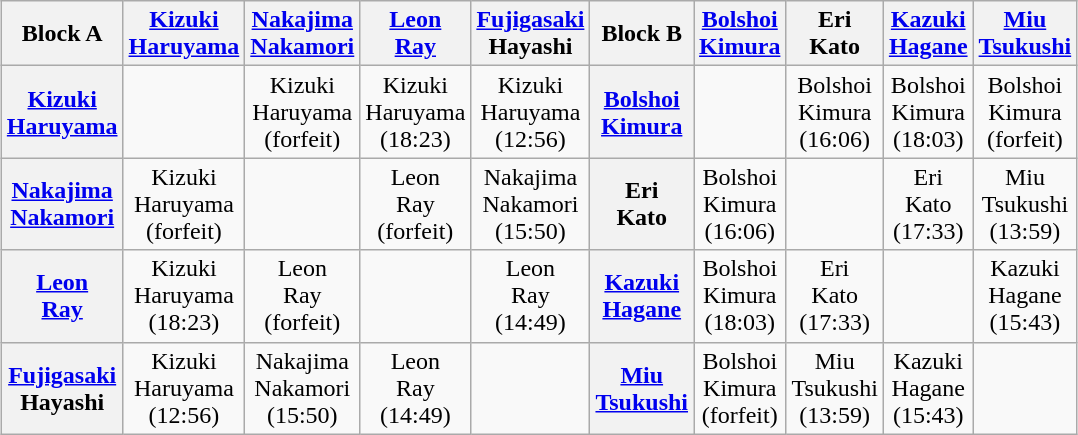<table class="wikitable" style="text-align:center; margin: 1em auto 1em auto">
<tr>
<th>Block A</th>
<th><a href='#'>Kizuki</a><br><a href='#'>Haruyama</a></th>
<th><a href='#'>Nakajima</a><br><a href='#'>Nakamori</a></th>
<th><a href='#'>Leon</a><br><a href='#'>Ray</a></th>
<th><a href='#'>Fujigasaki</a><br>Hayashi</th>
<th>Block B</th>
<th><a href='#'>Bolshoi</a><br><a href='#'>Kimura</a></th>
<th>Eri<br>Kato</th>
<th><a href='#'>Kazuki</a><br><a href='#'>Hagane</a></th>
<th><a href='#'>Miu</a><br><a href='#'>Tsukushi</a></th>
</tr>
<tr>
<th><a href='#'>Kizuki</a><br><a href='#'>Haruyama</a></th>
<td></td>
<td>Kizuki<br>Haruyama<br>(forfeit)</td>
<td>Kizuki<br>Haruyama<br>(18:23)</td>
<td>Kizuki<br>Haruyama<br>(12:56)</td>
<th><a href='#'>Bolshoi</a><br><a href='#'>Kimura</a></th>
<td></td>
<td>Bolshoi<br>Kimura<br>(16:06)</td>
<td>Bolshoi<br>Kimura<br>(18:03)</td>
<td>Bolshoi<br>Kimura<br>(forfeit)</td>
</tr>
<tr>
<th><a href='#'>Nakajima</a><br><a href='#'>Nakamori</a></th>
<td>Kizuki<br>Haruyama<br>(forfeit)</td>
<td></td>
<td>Leon<br>Ray<br>(forfeit)</td>
<td>Nakajima<br>Nakamori<br>(15:50)</td>
<th>Eri<br>Kato</th>
<td>Bolshoi<br>Kimura<br>(16:06)</td>
<td></td>
<td>Eri<br>Kato<br>(17:33)</td>
<td>Miu<br>Tsukushi<br>(13:59)</td>
</tr>
<tr>
<th><a href='#'>Leon</a><br><a href='#'>Ray</a></th>
<td>Kizuki<br>Haruyama<br>(18:23)</td>
<td>Leon<br>Ray<br>(forfeit)</td>
<td></td>
<td>Leon<br>Ray<br>(14:49)</td>
<th><a href='#'>Kazuki</a><br><a href='#'>Hagane</a></th>
<td>Bolshoi<br>Kimura<br>(18:03)</td>
<td>Eri<br>Kato<br>(17:33)</td>
<td></td>
<td>Kazuki<br>Hagane<br>(15:43)</td>
</tr>
<tr>
<th><a href='#'>Fujigasaki</a><br>Hayashi</th>
<td>Kizuki<br>Haruyama<br>(12:56)</td>
<td>Nakajima<br>Nakamori<br>(15:50)</td>
<td>Leon<br>Ray<br>(14:49)</td>
<td></td>
<th><a href='#'>Miu</a><br><a href='#'>Tsukushi</a></th>
<td>Bolshoi<br>Kimura<br>(forfeit)</td>
<td>Miu<br>Tsukushi<br>(13:59)</td>
<td>Kazuki<br>Hagane<br>(15:43)</td>
<td></td>
</tr>
</table>
